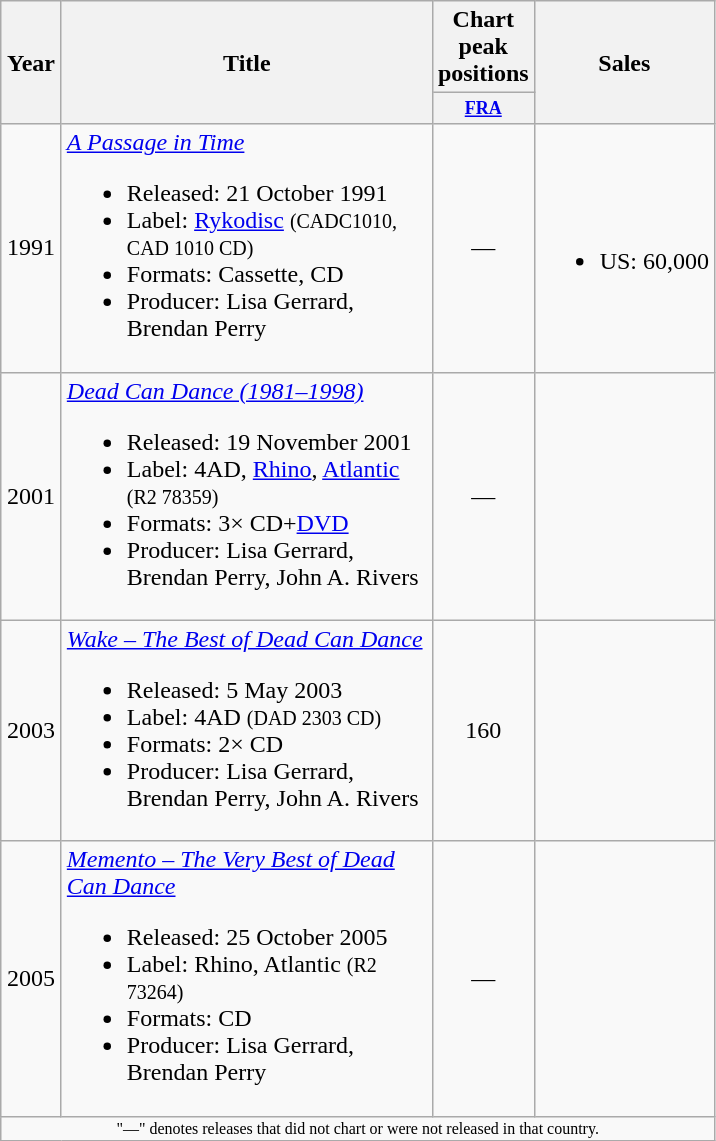<table class="wikitable">
<tr>
<th rowspan="2" style="width:33px;">Year</th>
<th rowspan="2" style="width:240px;">Title</th>
<th>Chart peak positions</th>
<th rowspan="2">Sales</th>
</tr>
<tr>
<th style="width:3em;font-size:75%"><a href='#'>FRA</a><br></th>
</tr>
<tr>
<td style="text-align:center;">1991</td>
<td><em><a href='#'>A Passage in Time</a></em><br><ul><li>Released: 21 October 1991</li><li>Label: <a href='#'>Rykodisc</a> <small>(CADC1010, CAD 1010 CD)</small></li><li>Formats: Cassette, CD</li><li>Producer: Lisa Gerrard, Brendan Perry</li></ul></td>
<td style="text-align:center;">—</td>
<td><br><ul><li>US: 60,000</li></ul></td>
</tr>
<tr>
<td style="text-align:center;">2001</td>
<td><em><a href='#'>Dead Can Dance (1981–1998)</a></em><br><ul><li>Released: 19 November 2001</li><li>Label: 4AD, <a href='#'>Rhino</a>, <a href='#'>Atlantic</a> <small>(R2 78359)</small></li><li>Formats: 3× CD+<a href='#'>DVD</a></li><li>Producer: Lisa Gerrard, Brendan Perry, John A. Rivers</li></ul></td>
<td style="text-align:center;">—</td>
<td></td>
</tr>
<tr>
<td style="text-align:center;">2003</td>
<td><em><a href='#'>Wake – The Best of Dead Can Dance</a></em><br><ul><li>Released: 5 May 2003</li><li>Label: 4AD <small>(DAD 2303 CD)</small></li><li>Formats: 2× CD</li><li>Producer: Lisa Gerrard, Brendan Perry, John A. Rivers</li></ul></td>
<td style="text-align:center;">160</td>
<td></td>
</tr>
<tr>
<td style="text-align:center;">2005</td>
<td><em><a href='#'>Memento – The Very Best of Dead Can Dance</a></em><br><ul><li>Released: 25 October 2005</li><li>Label: Rhino, Atlantic <small>(R2 73264)</small></li><li>Formats: CD</li><li>Producer: Lisa Gerrard, Brendan Perry</li></ul></td>
<td style="text-align:center;">—</td>
<td></td>
</tr>
<tr>
<td colspan="4" style="text-align:center; font-size:8pt;">"—" denotes releases that did not chart or were not released in that country.</td>
</tr>
</table>
